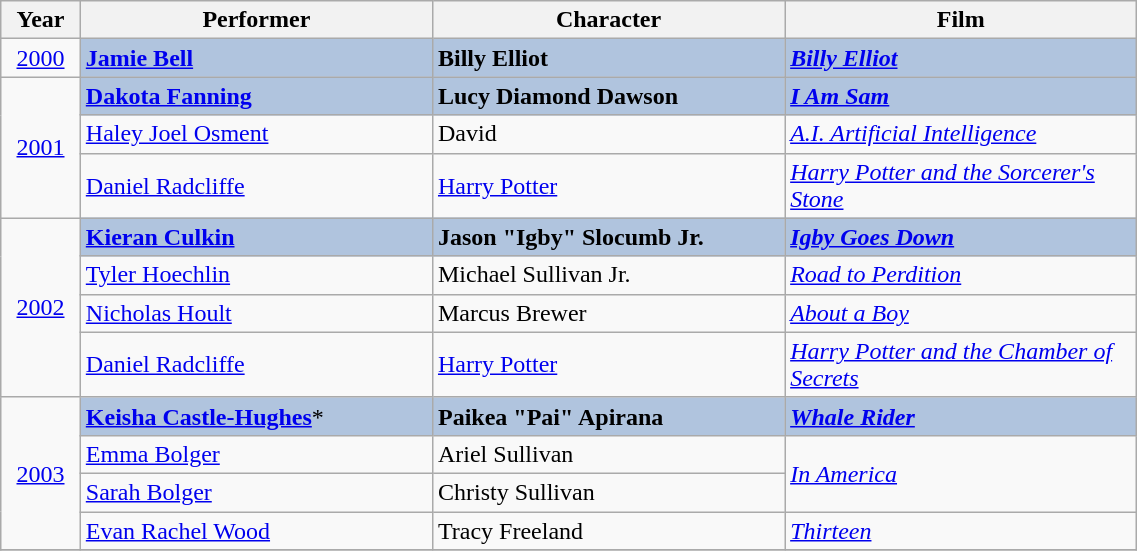<table class="wikitable" width="60%" align="center">
<tr>
<th width="7%">Year</th>
<th width="31%">Performer</th>
<th width="31%">Character</th>
<th width="31%">Film</th>
</tr>
<tr>
<td rowspan="1" style="text-align:center;"><a href='#'>2000</a></td>
<td style="background:#B0C4DE;"><strong><a href='#'>Jamie Bell</a></strong></td>
<td style="background:#B0C4DE;"><strong>Billy Elliot</strong></td>
<td style="background:#B0C4DE;"><strong><em><a href='#'>Billy Elliot</a></em></strong></td>
</tr>
<tr>
<td rowspan="3" style="text-align:center;"><a href='#'>2001</a><br></td>
<td style="background:#B0C4DE;"><strong><a href='#'>Dakota Fanning</a></strong></td>
<td style="background:#B0C4DE;"><strong>Lucy Diamond Dawson</strong></td>
<td style="background:#B0C4DE;"><strong><em><a href='#'>I Am Sam</a></em></strong></td>
</tr>
<tr>
<td><a href='#'>Haley Joel Osment</a></td>
<td>David</td>
<td><em><a href='#'>A.I. Artificial Intelligence</a></em></td>
</tr>
<tr>
<td><a href='#'>Daniel Radcliffe</a></td>
<td><a href='#'>Harry Potter</a></td>
<td><em><a href='#'>Harry Potter and the Sorcerer's Stone</a></em></td>
</tr>
<tr>
<td rowspan="4" style="text-align:center;"><a href='#'>2002</a><br></td>
<td style="background:#B0C4DE;"><strong><a href='#'>Kieran Culkin</a></strong></td>
<td style="background:#B0C4DE;"><strong>Jason "Igby" Slocumb Jr.</strong></td>
<td style="background:#B0C4DE;"><strong><em><a href='#'>Igby Goes Down</a></em></strong></td>
</tr>
<tr>
<td><a href='#'>Tyler Hoechlin</a></td>
<td>Michael Sullivan Jr.</td>
<td><em><a href='#'>Road to Perdition</a></em></td>
</tr>
<tr>
<td><a href='#'>Nicholas Hoult</a></td>
<td>Marcus Brewer</td>
<td><em><a href='#'>About a Boy</a></em></td>
</tr>
<tr>
<td><a href='#'>Daniel Radcliffe</a></td>
<td><a href='#'>Harry Potter</a></td>
<td><em><a href='#'>Harry Potter and the Chamber of Secrets</a></em></td>
</tr>
<tr>
<td rowspan="4" style="text-align:center;"><a href='#'>2003</a><br></td>
<td style="background:#B0C4DE;"><strong><a href='#'>Keisha Castle-Hughes</a></strong>*</td>
<td style="background:#B0C4DE;"><strong>Paikea "Pai" Apirana</strong></td>
<td style="background:#B0C4DE;"><strong><em><a href='#'>Whale Rider</a></em></strong></td>
</tr>
<tr>
<td><a href='#'>Emma Bolger</a></td>
<td>Ariel Sullivan</td>
<td rowspan="2"><em><a href='#'>In America</a></em></td>
</tr>
<tr>
<td><a href='#'>Sarah Bolger</a></td>
<td>Christy Sullivan</td>
</tr>
<tr>
<td><a href='#'>Evan Rachel Wood</a></td>
<td>Tracy Freeland</td>
<td><em><a href='#'>Thirteen</a></em></td>
</tr>
<tr>
</tr>
</table>
